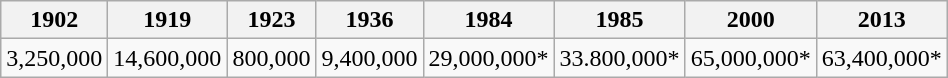<table class="wikitable">
<tr>
<th>1902</th>
<th>1919</th>
<th>1923</th>
<th>1936</th>
<th>1984</th>
<th>1985</th>
<th>2000</th>
<th>2013</th>
</tr>
<tr>
<td>3,250,000</td>
<td>14,600,000</td>
<td>800,000</td>
<td>9,400,000</td>
<td>29,000,000*</td>
<td>33.800,000*</td>
<td>65,000,000*</td>
<td>63,400,000*</td>
</tr>
</table>
